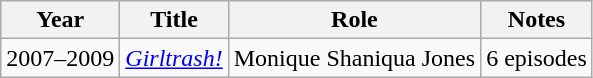<table class="wikitable sortable">
<tr>
<th>Year</th>
<th>Title</th>
<th>Role</th>
<th class="unsortable">Notes</th>
</tr>
<tr>
<td>2007–2009</td>
<td><em><a href='#'>Girltrash!</a></em></td>
<td>Monique Shaniqua Jones</td>
<td>6 episodes</td>
</tr>
</table>
